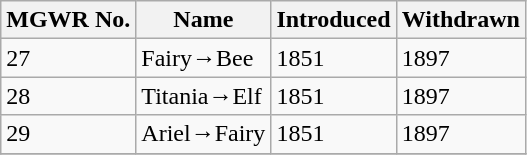<table class="wikitable">
<tr>
<th>MGWR No.</th>
<th>Name</th>
<th>Introduced</th>
<th>Withdrawn</th>
</tr>
<tr>
<td>27</td>
<td>Fairy→Bee</td>
<td>1851</td>
<td>1897</td>
</tr>
<tr>
<td>28</td>
<td>Titania→Elf</td>
<td>1851</td>
<td>1897</td>
</tr>
<tr>
<td>29</td>
<td>Ariel→Fairy</td>
<td>1851</td>
<td>1897</td>
</tr>
<tr>
</tr>
</table>
